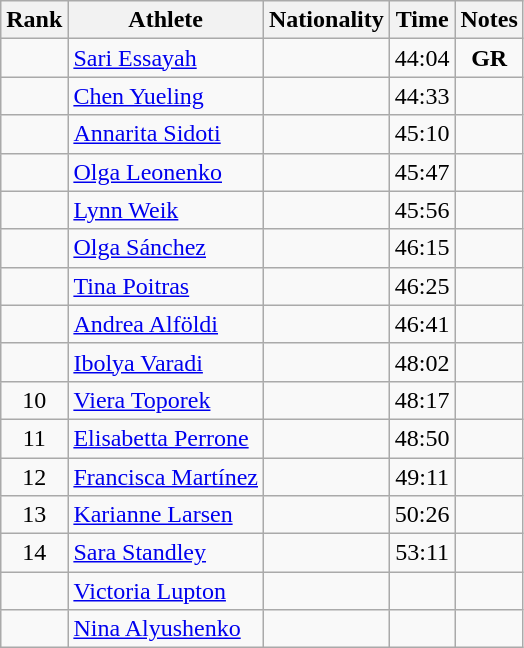<table class="wikitable sortable" style="text-align:center">
<tr>
<th>Rank</th>
<th>Athlete</th>
<th>Nationality</th>
<th>Time</th>
<th>Notes</th>
</tr>
<tr>
<td></td>
<td align=left><a href='#'>Sari Essayah</a></td>
<td align=left></td>
<td>44:04</td>
<td><strong>GR</strong></td>
</tr>
<tr>
<td></td>
<td align=left><a href='#'>Chen Yueling</a></td>
<td align=left></td>
<td>44:33</td>
<td></td>
</tr>
<tr>
<td></td>
<td align=left><a href='#'>Annarita Sidoti</a></td>
<td align=left></td>
<td>45:10</td>
<td></td>
</tr>
<tr>
<td></td>
<td align=left><a href='#'>Olga Leonenko</a></td>
<td align=left></td>
<td>45:47</td>
<td></td>
</tr>
<tr>
<td></td>
<td align=left><a href='#'>Lynn Weik</a></td>
<td align=left></td>
<td>45:56</td>
<td></td>
</tr>
<tr>
<td></td>
<td align=left><a href='#'>Olga Sánchez</a></td>
<td align=left></td>
<td>46:15</td>
<td></td>
</tr>
<tr>
<td></td>
<td align=left><a href='#'>Tina Poitras</a></td>
<td align=left></td>
<td>46:25</td>
<td></td>
</tr>
<tr>
<td></td>
<td align=left><a href='#'>Andrea Alföldi</a></td>
<td align=left></td>
<td>46:41</td>
<td></td>
</tr>
<tr>
<td></td>
<td align=left><a href='#'>Ibolya Varadi</a></td>
<td align=left></td>
<td>48:02</td>
<td></td>
</tr>
<tr>
<td>10</td>
<td align=left><a href='#'>Viera Toporek</a></td>
<td align=left></td>
<td>48:17</td>
<td></td>
</tr>
<tr>
<td>11</td>
<td align=left><a href='#'>Elisabetta Perrone</a></td>
<td align=left></td>
<td>48:50</td>
<td></td>
</tr>
<tr>
<td>12</td>
<td align=left><a href='#'>Francisca Martínez</a></td>
<td align=left></td>
<td>49:11</td>
<td></td>
</tr>
<tr>
<td>13</td>
<td align=left><a href='#'>Karianne Larsen</a></td>
<td align=left></td>
<td>50:26</td>
<td></td>
</tr>
<tr>
<td>14</td>
<td align=left><a href='#'>Sara Standley</a></td>
<td align=left></td>
<td>53:11</td>
<td></td>
</tr>
<tr>
<td></td>
<td align=left><a href='#'>Victoria Lupton</a></td>
<td align=left></td>
<td></td>
<td></td>
</tr>
<tr>
<td></td>
<td align=left><a href='#'>Nina Alyushenko</a></td>
<td align=left></td>
<td></td>
<td></td>
</tr>
</table>
